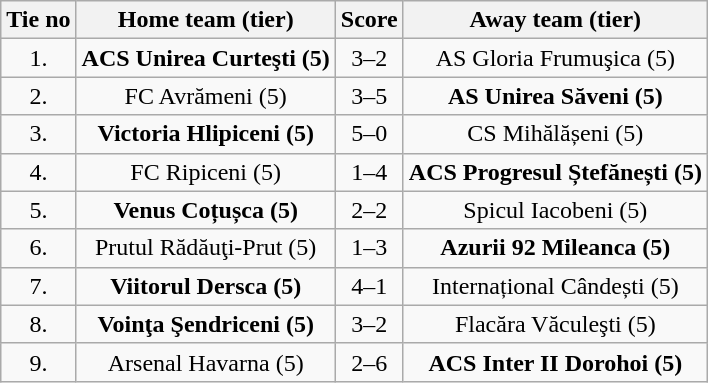<table class="wikitable" style="text-align: center">
<tr>
<th>Tie no</th>
<th>Home team (tier)</th>
<th>Score</th>
<th>Away team (tier)</th>
</tr>
<tr>
<td>1.</td>
<td><strong>ACS Unirea Curteşti (5)</strong></td>
<td>3–2</td>
<td>AS Gloria Frumuşica (5)</td>
</tr>
<tr>
<td>2.</td>
<td>FC Avrămeni (5)</td>
<td>3–5</td>
<td><strong>AS Unirea Săveni (5)</strong></td>
</tr>
<tr>
<td>3.</td>
<td><strong>Victoria Hlipiceni (5)</strong></td>
<td>5–0</td>
<td>CS Mihălășeni (5)</td>
</tr>
<tr>
<td>4.</td>
<td>FC Ripiceni (5)</td>
<td>1–4</td>
<td><strong>ACS Progresul Ștefănești (5)</strong></td>
</tr>
<tr>
<td>5.</td>
<td><strong>Venus Coțușca (5)</strong></td>
<td>2–2 </td>
<td>Spicul Iacobeni (5)</td>
</tr>
<tr>
<td>6.</td>
<td>Prutul Rădăuţi-Prut (5)</td>
<td>1–3</td>
<td><strong>Azurii 92 Mileanca (5)</strong></td>
</tr>
<tr>
<td>7.</td>
<td><strong>Viitorul Dersca (5)</strong></td>
<td>4–1</td>
<td>Internațional Cândești (5)</td>
</tr>
<tr>
<td>8.</td>
<td><strong>Voinţa Şendriceni (5)</strong></td>
<td>3–2</td>
<td>Flacăra Văculeşti (5)</td>
</tr>
<tr>
<td>9.</td>
<td>Arsenal Havarna (5)</td>
<td>2–6</td>
<td><strong>ACS Inter II Dorohoi (5)</strong></td>
</tr>
</table>
